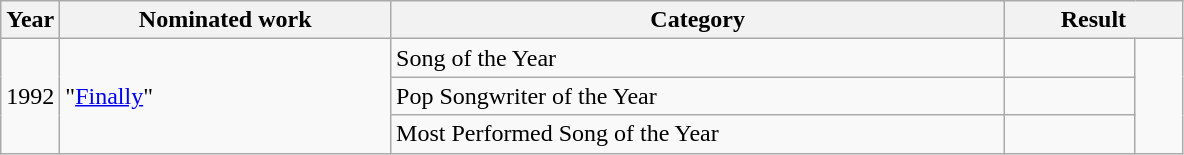<table class=wikitable>
<tr>
<th width=5%>Year</th>
<th width=28%>Nominated work</th>
<th width=52%>Category</th>
<th width=15% colspan=2>Result</th>
</tr>
<tr>
<td rowspan=3>1992</td>
<td rowspan=3>"<a href='#'>Finally</a>"</td>
<td>Song of the Year</td>
<td></td>
<td width=4% align=center rowspan=3></td>
</tr>
<tr>
<td>Pop Songwriter of the Year</td>
<td></td>
</tr>
<tr>
<td>Most Performed Song of the Year</td>
<td></td>
</tr>
</table>
